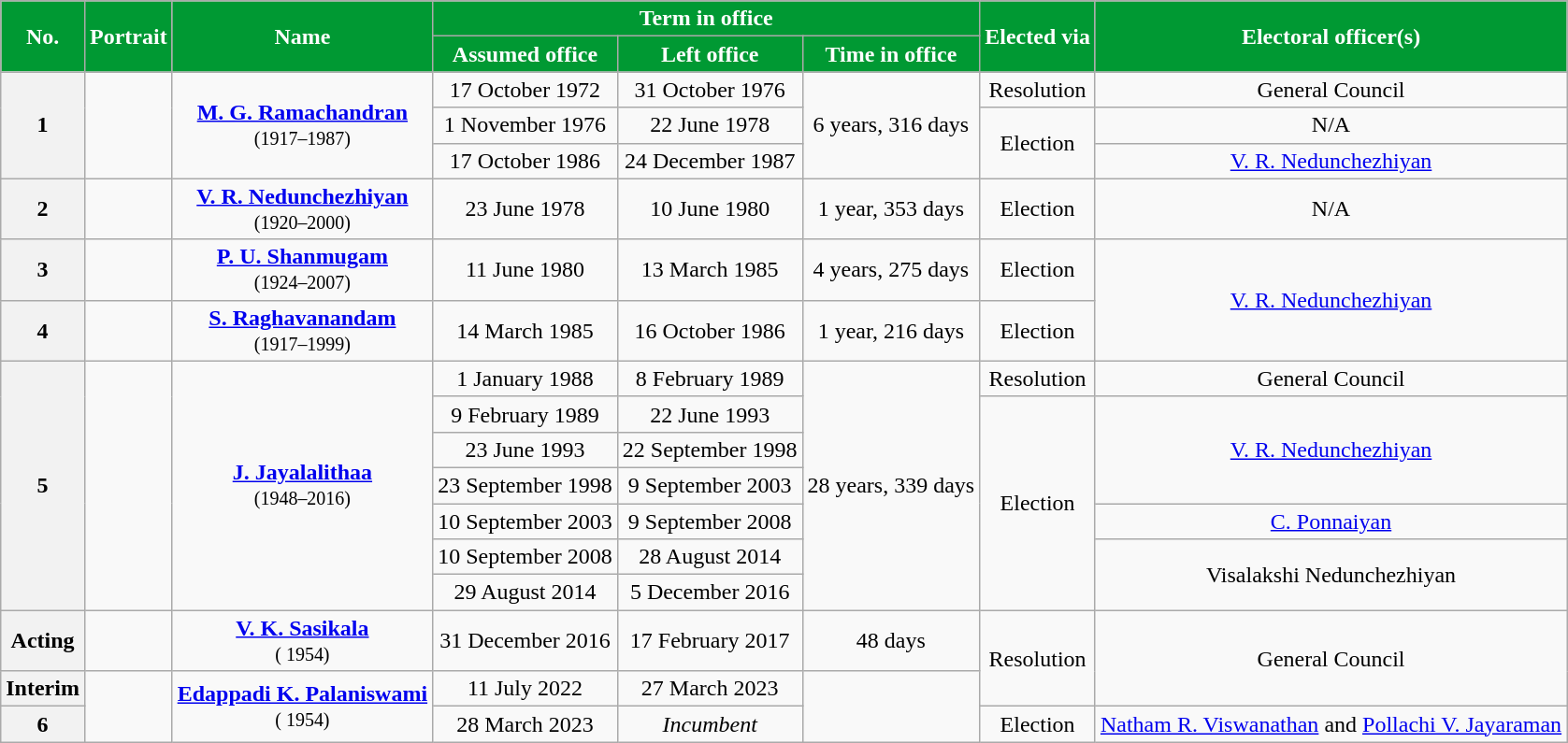<table class="wikitable sortable" style="text-align:center;">
<tr>
<th rowspan=2 style="background-color:#009933;color:white">No.</th>
<th rowspan=2 style="background-color:#009933;color:white">Portrait</th>
<th rowspan=2 style="background-color:#009933;color:white">Name<br></th>
<th colspan=3 style="background-color:#009933;color:white">Term in office</th>
<th rowspan=2 style="background-color:#009933;color:white">Elected via</th>
<th rowspan=2 style="background-color:#009933;color:white">Electoral officer(s)</th>
</tr>
<tr>
<th style="background-color:#009933;color:white">Assumed office</th>
<th style="background-color:#009933;color:white">Left office</th>
<th style="background-color:#009933;color:white">Time in office</th>
</tr>
<tr>
<th rowspan=3>1</th>
<td rowspan=3></td>
<td rowspan=3><strong><a href='#'>M. G. Ramachandran</a></strong><br><small>(1917–1987)</small></td>
<td>17 October 1972</td>
<td>31 October 1976</td>
<td rowspan=3>6 years, 316 days</td>
<td>Resolution</td>
<td>General Council</td>
</tr>
<tr>
<td>1 November 1976</td>
<td>22 June 1978</td>
<td rowspan=2>Election</td>
<td>N/A</td>
</tr>
<tr>
<td>17 October 1986</td>
<td>24 December 1987</td>
<td><a href='#'>V. R. Nedunchezhiyan</a></td>
</tr>
<tr>
<th>2</th>
<td></td>
<td><strong><a href='#'>V. R. Nedunchezhiyan</a></strong><br><small>(1920–2000)</small></td>
<td>23 June 1978</td>
<td>10 June 1980</td>
<td>1 year, 353 days</td>
<td>Election</td>
<td>N/A</td>
</tr>
<tr>
<th>3</th>
<td></td>
<td><strong><a href='#'>P. U. Shanmugam</a></strong><br><small>(1924–2007)</small></td>
<td>11 June 1980</td>
<td>13 March 1985</td>
<td>4 years, 275 days</td>
<td>Election</td>
<td rowspan=2><a href='#'>V. R. Nedunchezhiyan</a></td>
</tr>
<tr>
<th>4</th>
<td></td>
<td><strong><a href='#'>S. Raghavanandam</a></strong><br><small>(1917–1999)</small></td>
<td>14 March 1985</td>
<td>16 October 1986</td>
<td>1 year, 216 days</td>
<td>Election</td>
</tr>
<tr>
<th rowspan=7>5</th>
<td rowspan=7></td>
<td rowspan=7><strong><a href='#'>J. Jayalalithaa</a></strong><br><small>(1948–2016)</small></td>
<td>1 January 1988</td>
<td>8 February 1989</td>
<td rowspan=7>28 years, 339 days</td>
<td>Resolution</td>
<td>General Council</td>
</tr>
<tr>
<td>9 February 1989</td>
<td>22 June 1993</td>
<td rowspan=6>Election</td>
<td rowspan=3><a href='#'>V. R. Nedunchezhiyan</a></td>
</tr>
<tr>
<td>23 June 1993</td>
<td>22 September 1998</td>
</tr>
<tr>
<td>23 September 1998</td>
<td>9 September 2003</td>
</tr>
<tr>
<td>10 September 2003</td>
<td>9 September 2008</td>
<td><a href='#'>C. Ponnaiyan</a></td>
</tr>
<tr>
<td>10 September 2008</td>
<td>28 August 2014</td>
<td rowspan=2>Visalakshi Nedunchezhiyan</td>
</tr>
<tr>
<td>29 August 2014</td>
<td>5 December 2016</td>
</tr>
<tr>
<th>Acting</th>
<td></td>
<td><strong><a href='#'>V. K. Sasikala</a></strong><br><small>( 1954)</small></td>
<td>31 December 2016</td>
<td>17 February 2017</td>
<td>48 days</td>
<td rowspan=2>Resolution</td>
<td rowspan=2>General Council</td>
</tr>
<tr>
<th>Interim</th>
<td rowspan=2></td>
<td rowspan=2><strong><a href='#'>Edappadi K. Palaniswami</a></strong><br><small>( 1954)</small></td>
<td>11 July 2022</td>
<td>27 March 2023</td>
<td rowspan=2></td>
</tr>
<tr>
<th>6</th>
<td>28 March 2023</td>
<td><em>Incumbent</em></td>
<td>Election</td>
<td><a href='#'>Natham R. Viswanathan</a> and <a href='#'>Pollachi V. Jayaraman</a></td>
</tr>
</table>
